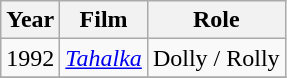<table class="wikitable sortable">
<tr>
<th>Year</th>
<th>Film</th>
<th>Role</th>
</tr>
<tr>
<td>1992</td>
<td><em><a href='#'>Tahalka</a></em></td>
<td>Dolly / Rolly</td>
</tr>
<tr>
</tr>
</table>
